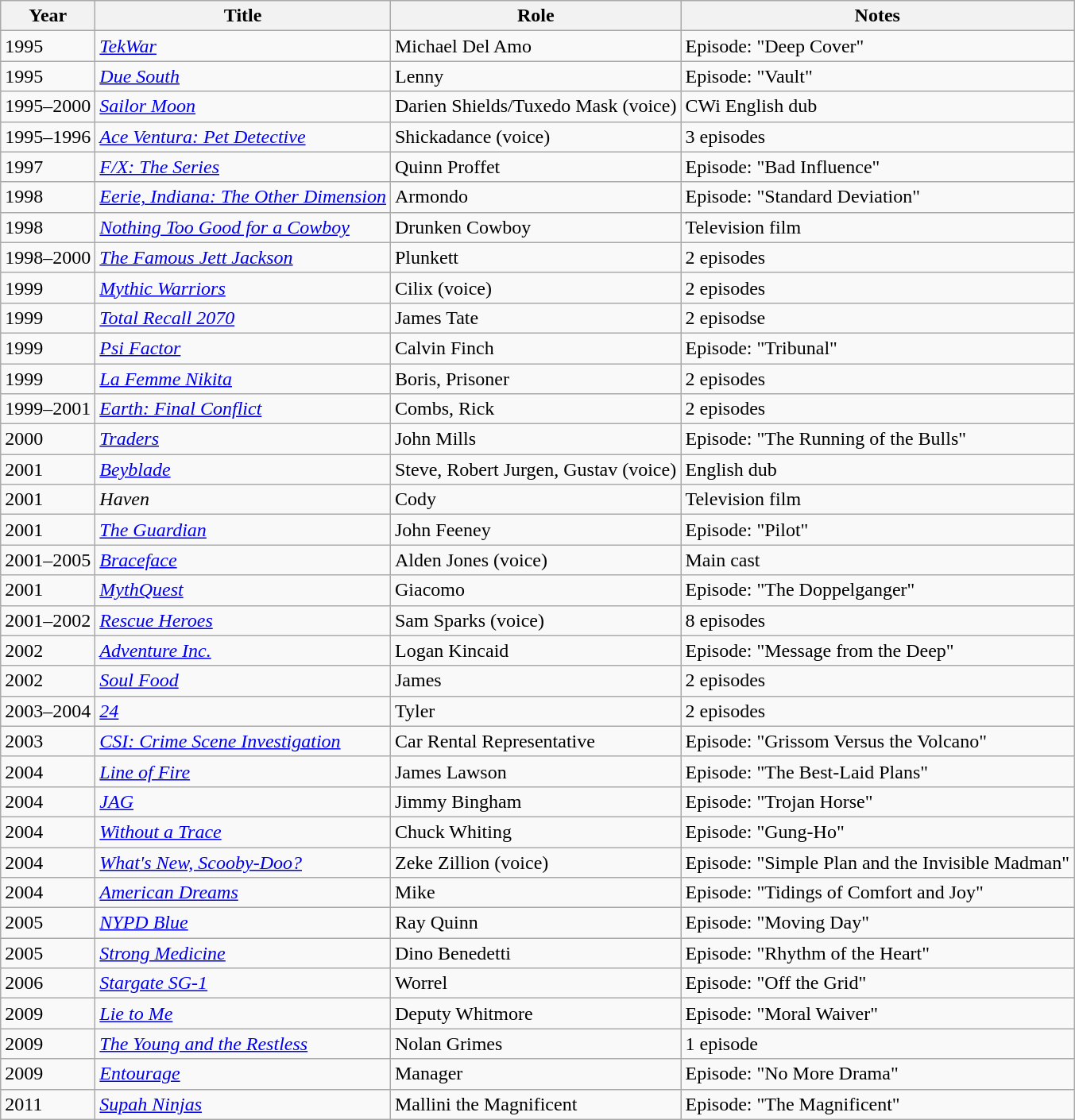<table class="wikitable sortable">
<tr>
<th>Year</th>
<th>Title</th>
<th>Role</th>
<th>Notes</th>
</tr>
<tr>
<td>1995</td>
<td><em><a href='#'>TekWar</a></em></td>
<td>Michael Del Amo</td>
<td>Episode: "Deep Cover"</td>
</tr>
<tr>
<td>1995</td>
<td><em><a href='#'>Due South</a></em></td>
<td>Lenny</td>
<td>Episode: "Vault"</td>
</tr>
<tr>
<td>1995–2000</td>
<td><em><a href='#'>Sailor Moon</a></em></td>
<td>Darien Shields/Tuxedo Mask (voice)</td>
<td>CWi English dub</td>
</tr>
<tr>
<td>1995–1996</td>
<td><em><a href='#'>Ace Ventura: Pet Detective</a></em></td>
<td>Shickadance (voice)</td>
<td>3 episodes</td>
</tr>
<tr>
<td>1997</td>
<td><em><a href='#'>F/X: The Series</a></em></td>
<td>Quinn Proffet</td>
<td>Episode: "Bad Influence"</td>
</tr>
<tr>
<td>1998</td>
<td><em><a href='#'>Eerie, Indiana: The Other Dimension</a></em></td>
<td>Armondo</td>
<td>Episode: "Standard Deviation"</td>
</tr>
<tr>
<td>1998</td>
<td><em><a href='#'>Nothing Too Good for a Cowboy</a></em></td>
<td>Drunken Cowboy</td>
<td>Television film</td>
</tr>
<tr>
<td>1998–2000</td>
<td><em><a href='#'>The Famous Jett Jackson</a></em></td>
<td>Plunkett</td>
<td>2 episodes</td>
</tr>
<tr>
<td>1999</td>
<td><em><a href='#'>Mythic Warriors</a></em></td>
<td>Cilix (voice)</td>
<td>2 episodes</td>
</tr>
<tr>
<td>1999</td>
<td><em><a href='#'>Total Recall 2070</a></em></td>
<td>James Tate</td>
<td>2 episodse</td>
</tr>
<tr>
<td>1999</td>
<td><em><a href='#'>Psi Factor</a></em></td>
<td>Calvin Finch</td>
<td>Episode: "Tribunal"</td>
</tr>
<tr>
<td>1999</td>
<td><em><a href='#'>La Femme Nikita</a></em></td>
<td>Boris, Prisoner</td>
<td>2 episodes</td>
</tr>
<tr>
<td>1999–2001</td>
<td><em><a href='#'>Earth: Final Conflict</a></em></td>
<td>Combs, Rick</td>
<td>2 episodes</td>
</tr>
<tr>
<td>2000</td>
<td><em><a href='#'>Traders</a></em></td>
<td>John Mills</td>
<td>Episode: "The Running of the Bulls"</td>
</tr>
<tr>
<td>2001</td>
<td><em><a href='#'>Beyblade</a></em></td>
<td>Steve, Robert Jurgen, Gustav (voice)</td>
<td>English dub</td>
</tr>
<tr>
<td>2001</td>
<td><em>Haven</em></td>
<td>Cody</td>
<td>Television film</td>
</tr>
<tr>
<td>2001</td>
<td><em><a href='#'>The Guardian</a></em></td>
<td>John Feeney</td>
<td>Episode: "Pilot"</td>
</tr>
<tr>
<td>2001–2005</td>
<td><em><a href='#'>Braceface</a></em></td>
<td>Alden Jones (voice)</td>
<td>Main cast</td>
</tr>
<tr>
<td>2001</td>
<td><em><a href='#'>MythQuest</a></em></td>
<td>Giacomo</td>
<td>Episode: "The Doppelganger"</td>
</tr>
<tr>
<td>2001–2002</td>
<td><em><a href='#'>Rescue Heroes</a></em></td>
<td>Sam Sparks (voice)</td>
<td>8 episodes</td>
</tr>
<tr>
<td>2002</td>
<td><em><a href='#'>Adventure Inc.</a></em></td>
<td>Logan Kincaid</td>
<td>Episode: "Message from the Deep"</td>
</tr>
<tr>
<td>2002</td>
<td><em><a href='#'>Soul Food</a></em></td>
<td>James</td>
<td>2 episodes</td>
</tr>
<tr>
<td>2003–2004</td>
<td><em><a href='#'>24</a></em></td>
<td>Tyler</td>
<td>2 episodes</td>
</tr>
<tr>
<td>2003</td>
<td><em><a href='#'>CSI: Crime Scene Investigation</a></em></td>
<td>Car Rental Representative</td>
<td>Episode: "Grissom Versus the Volcano"</td>
</tr>
<tr>
<td>2004</td>
<td><em><a href='#'>Line of Fire</a></em></td>
<td>James Lawson</td>
<td>Episode: "The Best-Laid Plans"</td>
</tr>
<tr>
<td>2004</td>
<td><em><a href='#'>JAG</a></em></td>
<td>Jimmy Bingham</td>
<td>Episode: "Trojan Horse"</td>
</tr>
<tr>
<td>2004</td>
<td><em><a href='#'>Without a Trace</a></em></td>
<td>Chuck Whiting</td>
<td>Episode: "Gung-Ho"</td>
</tr>
<tr>
<td>2004</td>
<td><em><a href='#'>What's New, Scooby-Doo?</a></em></td>
<td>Zeke Zillion (voice)</td>
<td>Episode: "Simple Plan and the Invisible Madman"</td>
</tr>
<tr>
<td>2004</td>
<td><em><a href='#'>American Dreams</a></em></td>
<td>Mike</td>
<td>Episode: "Tidings of Comfort and Joy"</td>
</tr>
<tr>
<td>2005</td>
<td><em><a href='#'>NYPD Blue</a></em></td>
<td>Ray Quinn</td>
<td>Episode: "Moving Day"</td>
</tr>
<tr>
<td>2005</td>
<td><em><a href='#'>Strong Medicine</a></em></td>
<td>Dino Benedetti</td>
<td>Episode: "Rhythm of the Heart"</td>
</tr>
<tr>
<td>2006</td>
<td><em><a href='#'>Stargate SG-1</a></em></td>
<td>Worrel</td>
<td>Episode: "Off the Grid"</td>
</tr>
<tr>
<td>2009</td>
<td><em><a href='#'>Lie to Me</a></em></td>
<td>Deputy Whitmore</td>
<td>Episode: "Moral Waiver"</td>
</tr>
<tr>
<td>2009</td>
<td><em><a href='#'>The Young and the Restless</a></em></td>
<td>Nolan Grimes</td>
<td>1 episode</td>
</tr>
<tr>
<td>2009</td>
<td><em><a href='#'>Entourage</a></em></td>
<td>Manager</td>
<td>Episode: "No More Drama"</td>
</tr>
<tr>
<td>2011</td>
<td><em><a href='#'>Supah Ninjas</a></em></td>
<td>Mallini the Magnificent</td>
<td>Episode: "The Magnificent"</td>
</tr>
</table>
